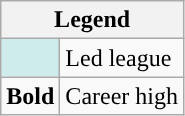<table class="wikitable">
<tr>
<th colspan="2">Legend</th>
</tr>
<tr>
<td style="background:#cfecec;"></td>
<td>Led league</td>
</tr>
<tr>
<td><strong>Bold</strong></td>
<td>Career high</td>
</tr>
</table>
